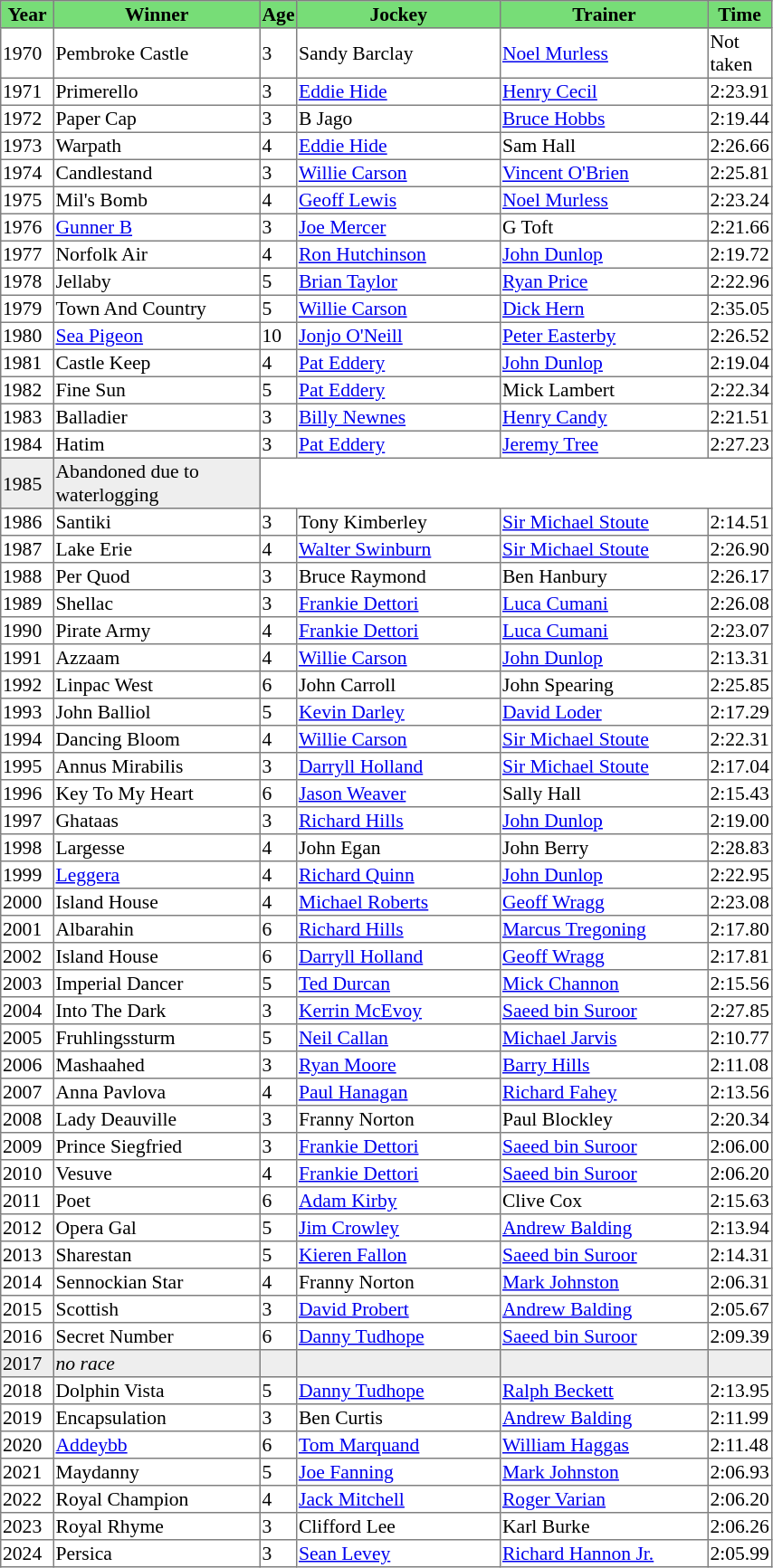<table class = "sortable" | border="1" style="border-collapse: collapse; font-size:90%">
<tr bgcolor="#77dd77" align="center">
<th style="width:36px;">Year</th>
<th style="width:149px;">Winner</th>
<th>Age</th>
<th style="width:147px;">Jockey</th>
<th style="width:150px;">Trainer</th>
<th style="width:40px;">Time</th>
</tr>
<tr>
<td>1970</td>
<td>Pembroke Castle</td>
<td>3</td>
<td>Sandy Barclay</td>
<td><a href='#'>Noel Murless</a></td>
<td>Not taken</td>
</tr>
<tr>
<td>1971</td>
<td>Primerello</td>
<td>3</td>
<td><a href='#'>Eddie Hide</a></td>
<td><a href='#'>Henry Cecil</a></td>
<td>2:23.91</td>
</tr>
<tr>
<td>1972</td>
<td>Paper Cap</td>
<td>3</td>
<td>B Jago</td>
<td><a href='#'>Bruce Hobbs</a></td>
<td>2:19.44</td>
</tr>
<tr>
<td>1973</td>
<td>Warpath</td>
<td>4</td>
<td><a href='#'>Eddie Hide</a></td>
<td>Sam Hall</td>
<td>2:26.66</td>
</tr>
<tr>
<td>1974</td>
<td>Candlestand</td>
<td>3</td>
<td><a href='#'>Willie Carson</a></td>
<td><a href='#'>Vincent O'Brien</a></td>
<td>2:25.81</td>
</tr>
<tr>
<td>1975</td>
<td>Mil's Bomb</td>
<td>4</td>
<td><a href='#'>Geoff Lewis</a></td>
<td><a href='#'>Noel Murless</a></td>
<td>2:23.24</td>
</tr>
<tr>
<td>1976</td>
<td><a href='#'>Gunner B</a></td>
<td>3</td>
<td><a href='#'>Joe Mercer</a></td>
<td>G Toft</td>
<td>2:21.66</td>
</tr>
<tr>
<td>1977</td>
<td>Norfolk Air</td>
<td>4</td>
<td><a href='#'>Ron Hutchinson</a></td>
<td><a href='#'>John Dunlop</a></td>
<td>2:19.72</td>
</tr>
<tr>
<td>1978</td>
<td>Jellaby</td>
<td>5</td>
<td><a href='#'>Brian Taylor</a></td>
<td><a href='#'>Ryan Price</a></td>
<td>2:22.96</td>
</tr>
<tr>
<td>1979</td>
<td>Town And Country</td>
<td>5</td>
<td><a href='#'>Willie Carson</a></td>
<td><a href='#'>Dick Hern</a></td>
<td>2:35.05</td>
</tr>
<tr>
<td>1980</td>
<td><a href='#'>Sea Pigeon</a></td>
<td>10</td>
<td><a href='#'>Jonjo O'Neill</a></td>
<td><a href='#'>Peter Easterby</a></td>
<td>2:26.52</td>
</tr>
<tr>
<td>1981</td>
<td>Castle Keep</td>
<td>4</td>
<td><a href='#'>Pat Eddery</a></td>
<td><a href='#'>John Dunlop</a></td>
<td>2:19.04</td>
</tr>
<tr>
<td>1982</td>
<td>Fine Sun</td>
<td>5</td>
<td><a href='#'>Pat Eddery</a></td>
<td>Mick Lambert</td>
<td>2:22.34</td>
</tr>
<tr>
<td>1983</td>
<td>Balladier</td>
<td>3</td>
<td><a href='#'>Billy Newnes</a></td>
<td><a href='#'>Henry Candy</a></td>
<td>2:21.51</td>
</tr>
<tr>
<td>1984</td>
<td>Hatim</td>
<td>3</td>
<td><a href='#'>Pat Eddery</a></td>
<td><a href='#'>Jeremy Tree</a></td>
<td>2:27.23</td>
</tr>
<tr>
</tr>
<tr bgcolor="#eeeeee">
<td>1985<td>Abandoned due to waterlogging</td></td>
</tr>
<tr>
<td>1986</td>
<td>Santiki</td>
<td>3</td>
<td>Tony Kimberley</td>
<td><a href='#'>Sir Michael Stoute</a></td>
<td>2:14.51</td>
</tr>
<tr>
<td>1987</td>
<td>Lake Erie</td>
<td>4</td>
<td><a href='#'>Walter Swinburn</a></td>
<td><a href='#'>Sir Michael Stoute</a></td>
<td>2:26.90</td>
</tr>
<tr>
<td>1988</td>
<td>Per Quod</td>
<td>3</td>
<td>Bruce Raymond</td>
<td>Ben Hanbury</td>
<td>2:26.17</td>
</tr>
<tr>
<td>1989</td>
<td>Shellac</td>
<td>3</td>
<td><a href='#'>Frankie Dettori</a></td>
<td><a href='#'>Luca Cumani</a></td>
<td>2:26.08</td>
</tr>
<tr>
<td>1990</td>
<td>Pirate Army</td>
<td>4</td>
<td><a href='#'>Frankie Dettori</a></td>
<td><a href='#'>Luca Cumani</a></td>
<td>2:23.07</td>
</tr>
<tr>
<td>1991</td>
<td>Azzaam</td>
<td>4</td>
<td><a href='#'>Willie Carson</a></td>
<td><a href='#'>John Dunlop</a></td>
<td>2:13.31</td>
</tr>
<tr>
<td>1992</td>
<td>Linpac West</td>
<td>6</td>
<td>John Carroll</td>
<td>John Spearing</td>
<td>2:25.85</td>
</tr>
<tr>
<td>1993</td>
<td>John Balliol</td>
<td>5</td>
<td><a href='#'>Kevin Darley</a></td>
<td><a href='#'>David Loder</a></td>
<td>2:17.29</td>
</tr>
<tr>
<td>1994</td>
<td>Dancing Bloom</td>
<td>4</td>
<td><a href='#'>Willie Carson</a></td>
<td><a href='#'>Sir Michael Stoute</a></td>
<td>2:22.31</td>
</tr>
<tr>
<td>1995</td>
<td>Annus Mirabilis</td>
<td>3</td>
<td><a href='#'>Darryll Holland</a></td>
<td><a href='#'>Sir Michael Stoute</a></td>
<td>2:17.04</td>
</tr>
<tr>
<td>1996</td>
<td>Key To My Heart</td>
<td>6</td>
<td><a href='#'>Jason Weaver</a></td>
<td>Sally Hall</td>
<td>2:15.43</td>
</tr>
<tr>
<td>1997</td>
<td>Ghataas</td>
<td>3</td>
<td><a href='#'>Richard Hills</a></td>
<td><a href='#'>John Dunlop</a></td>
<td>2:19.00</td>
</tr>
<tr>
<td>1998</td>
<td>Largesse</td>
<td>4</td>
<td>John Egan</td>
<td>John Berry</td>
<td>2:28.83</td>
</tr>
<tr>
<td>1999</td>
<td><a href='#'>Leggera</a></td>
<td>4</td>
<td><a href='#'>Richard Quinn</a></td>
<td><a href='#'>John Dunlop</a></td>
<td>2:22.95</td>
</tr>
<tr>
<td>2000</td>
<td>Island House</td>
<td>4</td>
<td><a href='#'>Michael Roberts</a></td>
<td><a href='#'>Geoff Wragg</a></td>
<td>2:23.08</td>
</tr>
<tr>
<td>2001</td>
<td>Albarahin</td>
<td>6</td>
<td><a href='#'>Richard Hills</a></td>
<td><a href='#'>Marcus Tregoning</a></td>
<td>2:17.80</td>
</tr>
<tr>
<td>2002</td>
<td>Island House</td>
<td>6</td>
<td><a href='#'>Darryll Holland</a></td>
<td><a href='#'>Geoff Wragg</a></td>
<td>2:17.81</td>
</tr>
<tr>
<td>2003</td>
<td>Imperial Dancer</td>
<td>5</td>
<td><a href='#'>Ted Durcan</a></td>
<td><a href='#'>Mick Channon</a></td>
<td>2:15.56</td>
</tr>
<tr>
<td>2004</td>
<td>Into The Dark</td>
<td>3</td>
<td><a href='#'>Kerrin McEvoy</a></td>
<td><a href='#'>Saeed bin Suroor</a></td>
<td>2:27.85</td>
</tr>
<tr>
<td>2005</td>
<td>Fruhlingssturm</td>
<td>5</td>
<td><a href='#'>Neil Callan</a></td>
<td><a href='#'>Michael Jarvis</a></td>
<td>2:10.77</td>
</tr>
<tr>
<td>2006</td>
<td>Mashaahed</td>
<td>3</td>
<td><a href='#'>Ryan Moore</a></td>
<td><a href='#'>Barry Hills</a></td>
<td>2:11.08</td>
</tr>
<tr>
<td>2007</td>
<td>Anna Pavlova</td>
<td>4</td>
<td><a href='#'>Paul Hanagan</a></td>
<td><a href='#'>Richard Fahey</a></td>
<td>2:13.56</td>
</tr>
<tr>
<td>2008</td>
<td>Lady Deauville</td>
<td>3</td>
<td>Franny Norton</td>
<td>Paul Blockley</td>
<td>2:20.34</td>
</tr>
<tr>
<td>2009</td>
<td>Prince Siegfried</td>
<td>3</td>
<td><a href='#'>Frankie Dettori</a></td>
<td><a href='#'>Saeed bin Suroor</a></td>
<td>2:06.00</td>
</tr>
<tr>
<td>2010</td>
<td>Vesuve</td>
<td>4</td>
<td><a href='#'>Frankie Dettori</a></td>
<td><a href='#'>Saeed bin Suroor</a></td>
<td>2:06.20</td>
</tr>
<tr>
<td>2011</td>
<td>Poet</td>
<td>6</td>
<td><a href='#'>Adam Kirby</a></td>
<td>Clive Cox</td>
<td>2:15.63</td>
</tr>
<tr>
<td>2012</td>
<td>Opera Gal</td>
<td>5</td>
<td><a href='#'>Jim Crowley</a></td>
<td><a href='#'>Andrew Balding</a></td>
<td>2:13.94</td>
</tr>
<tr>
<td>2013</td>
<td>Sharestan</td>
<td>5</td>
<td><a href='#'>Kieren Fallon</a></td>
<td><a href='#'>Saeed bin Suroor</a></td>
<td>2:14.31</td>
</tr>
<tr>
<td>2014</td>
<td>Sennockian Star </td>
<td>4</td>
<td>Franny Norton</td>
<td><a href='#'>Mark Johnston</a></td>
<td>2:06.31</td>
</tr>
<tr>
<td>2015</td>
<td>Scottish</td>
<td>3</td>
<td><a href='#'>David Probert</a></td>
<td><a href='#'>Andrew Balding</a></td>
<td>2:05.67</td>
</tr>
<tr>
<td>2016</td>
<td>Secret Number</td>
<td>6</td>
<td><a href='#'>Danny Tudhope</a></td>
<td><a href='#'>Saeed bin Suroor</a></td>
<td>2:09.39</td>
</tr>
<tr bgcolor="#eeeeee">
<td>2017</td>
<td><em>no race</em> </td>
<td></td>
<td></td>
<td></td>
<td></td>
</tr>
<tr>
<td>2018</td>
<td>Dolphin Vista</td>
<td>5</td>
<td><a href='#'>Danny Tudhope</a></td>
<td><a href='#'>Ralph Beckett</a></td>
<td>2:13.95</td>
</tr>
<tr>
<td>2019</td>
<td>Encapsulation</td>
<td>3</td>
<td>Ben Curtis</td>
<td><a href='#'>Andrew Balding</a></td>
<td>2:11.99</td>
</tr>
<tr>
<td>2020</td>
<td><a href='#'>Addeybb</a></td>
<td>6</td>
<td><a href='#'>Tom Marquand</a></td>
<td><a href='#'>William Haggas</a></td>
<td>2:11.48</td>
</tr>
<tr>
<td>2021</td>
<td>Maydanny</td>
<td>5</td>
<td><a href='#'>Joe Fanning</a></td>
<td><a href='#'>Mark Johnston</a></td>
<td>2:06.93</td>
</tr>
<tr>
<td>2022</td>
<td>Royal Champion</td>
<td>4</td>
<td><a href='#'> Jack Mitchell</a></td>
<td><a href='#'>Roger Varian</a></td>
<td>2:06.20</td>
</tr>
<tr>
<td>2023</td>
<td>Royal Rhyme</td>
<td>3</td>
<td>Clifford Lee</td>
<td>Karl Burke</td>
<td>2:06.26</td>
</tr>
<tr>
<td>2024</td>
<td>Persica</td>
<td>3</td>
<td><a href='#'>Sean Levey</a></td>
<td><a href='#'>Richard Hannon Jr.</a></td>
<td>2:05.99</td>
</tr>
</table>
